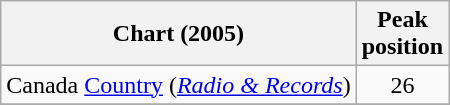<table class="wikitable sortable">
<tr>
<th align="left">Chart (2005)</th>
<th align="center">Peak<br>position</th>
</tr>
<tr>
<td align="left">Canada <a href='#'>Country</a> (<em><a href='#'>Radio & Records</a></em>)</td>
<td align="center">26</td>
</tr>
<tr>
</tr>
<tr>
</tr>
</table>
